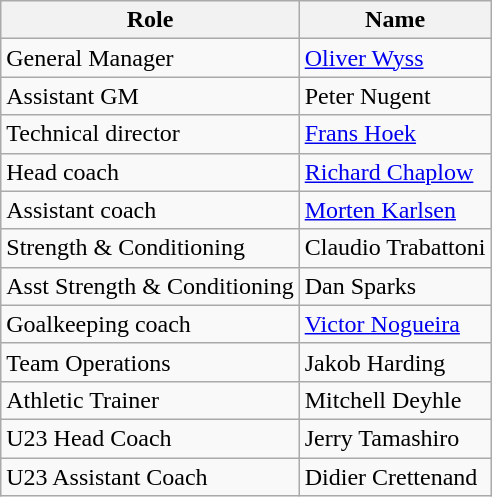<table class="wikitable">
<tr>
<th>Role</th>
<th>Name</th>
</tr>
<tr>
<td>General Manager</td>
<td><a href='#'>Oliver Wyss</a></td>
</tr>
<tr>
<td>Assistant GM</td>
<td>Peter Nugent</td>
</tr>
<tr>
<td>Technical director</td>
<td><a href='#'>Frans Hoek</a></td>
</tr>
<tr>
<td>Head coach</td>
<td><a href='#'>Richard Chaplow</a></td>
</tr>
<tr>
<td>Assistant coach</td>
<td><a href='#'>Morten Karlsen</a></td>
</tr>
<tr>
<td>Strength & Conditioning</td>
<td>Claudio Trabattoni</td>
</tr>
<tr>
<td>Asst Strength & Conditioning</td>
<td>Dan Sparks</td>
</tr>
<tr>
<td>Goalkeeping coach</td>
<td><a href='#'>Victor Nogueira</a></td>
</tr>
<tr>
<td>Team Operations</td>
<td>Jakob Harding</td>
</tr>
<tr>
<td>Athletic Trainer</td>
<td>Mitchell Deyhle</td>
</tr>
<tr>
<td>U23 Head Coach</td>
<td>Jerry Tamashiro</td>
</tr>
<tr>
<td>U23 Assistant Coach</td>
<td>Didier Crettenand</td>
</tr>
</table>
